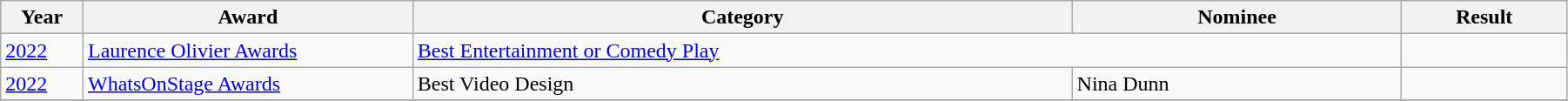<table class="wikitable" style="width: 95%;">
<tr>
<th style="width:5%;">Year</th>
<th style="width:20%;">Award</th>
<th style="width:40%;">Category</th>
<th style="width:20%;">Nominee</th>
<th style="width:10%;">Result</th>
</tr>
<tr>
<td><a href='#'>2022</a></td>
<td><a href='#'>Laurence Olivier Awards</a></td>
<td colspan="2"><a href='#'>Best Entertainment or Comedy Play</a></td>
<td></td>
</tr>
<tr>
<td><a href='#'>2022</a></td>
<td><a href='#'>WhatsOnStage Awards</a></td>
<td>Best Video Design</td>
<td>Nina Dunn</td>
<td></td>
</tr>
<tr>
</tr>
</table>
